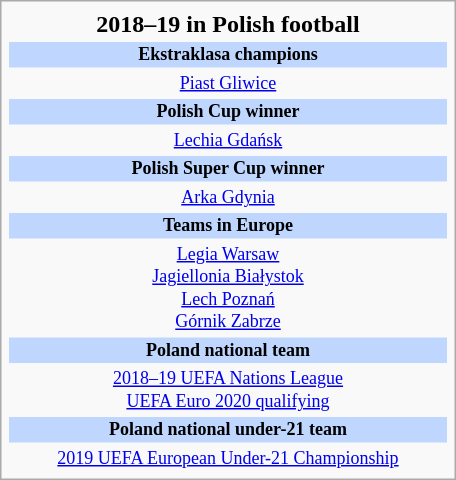<table class="infobox football" style="width: 19em; text-align: center;">
<tr>
<th colspan=3 style="font-size: 16px;">2018–19 in Polish football</th>
</tr>
<tr>
<td colspan=3 style="font-size: 12px; background: #BFD7FF;"><strong>Ekstraklasa champions</strong></td>
</tr>
<tr>
<td colspan=3 style="font-size: 12px;"><a href='#'>Piast Gliwice</a></td>
</tr>
<tr>
<td colspan=3 style="font-size: 12px; background: #BFD7FF;"><strong>Polish Cup winner</strong></td>
</tr>
<tr>
<td colspan=3 style="font-size: 12px;"><a href='#'>Lechia Gdańsk</a></td>
</tr>
<tr>
<td colspan=3 style="font-size: 12px; background: #BFD7FF;"><strong>Polish Super Cup winner</strong></td>
</tr>
<tr>
<td colspan=3 style="font-size: 12px;"><a href='#'>Arka Gdynia</a></td>
</tr>
<tr>
<td colspan=3 style="font-size: 12px; background: #BFD7FF;"><strong>Teams in Europe</strong></td>
</tr>
<tr>
<td colspan=3 style="font-size: 12px;"><a href='#'>Legia Warsaw</a><br><a href='#'>Jagiellonia Białystok</a><br><a href='#'>Lech Poznań</a><br><a href='#'>Górnik Zabrze</a></td>
</tr>
<tr>
<td colspan=3 style="font-size: 12px; background: #BFD7FF;"><strong>Poland national team</strong></td>
</tr>
<tr>
<td colspan=3 style="font-size: 12px;"><a href='#'>2018–19 UEFA Nations League</a><br><a href='#'>UEFA Euro 2020 qualifying</a></td>
</tr>
<tr>
<td colspan=3 style="font-size: 12px; background: #BFD7FF;"><strong>Poland national under-21 team</strong></td>
</tr>
<tr>
<td colspan=3 style="font-size: 12px;"><a href='#'>2019 UEFA European Under-21 Championship</a></td>
</tr>
</table>
